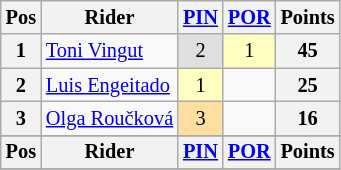<table class="wikitable" style="font-size: 85%; text-align: center;">
<tr valign="top">
<th valign="middle">Pos</th>
<th valign="middle">Rider</th>
<th><a href='#'>PIN</a><br></th>
<th><a href='#'>POR</a><br></th>
<th valign="middle">Points</th>
</tr>
<tr>
<th>1</th>
<td align=left> <a href='#'>Toni Vingut</a></td>
<td style="background:#dfdfdf;">2</td>
<td style="background:#ffffbf;">1</td>
<th>45</th>
</tr>
<tr>
<th>2</th>
<td align=left> <a href='#'>Luis Engeitado</a></td>
<td style="background:#ffffbf;">1</td>
<td></td>
<th>25</th>
</tr>
<tr>
<th>3</th>
<td align=left> <a href='#'>Olga Roučková</a></td>
<td style="background:#ffdf9f;">3</td>
<td></td>
<th>16</th>
</tr>
<tr>
</tr>
<tr valign="top">
<th valign="middle">Pos</th>
<th valign="middle">Rider</th>
<th><a href='#'>PIN</a><br></th>
<th><a href='#'>POR</a><br></th>
<th valign="middle">Points</th>
</tr>
<tr>
</tr>
</table>
